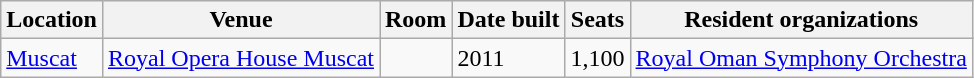<table class="wikitable">
<tr>
<th>Location</th>
<th>Venue</th>
<th>Room</th>
<th>Date built</th>
<th>Seats</th>
<th>Resident organizations</th>
</tr>
<tr>
<td><a href='#'>Muscat</a></td>
<td><a href='#'>Royal Opera House Muscat</a></td>
<td></td>
<td>2011</td>
<td>1,100</td>
<td><a href='#'>Royal Oman Symphony Orchestra</a></td>
</tr>
</table>
